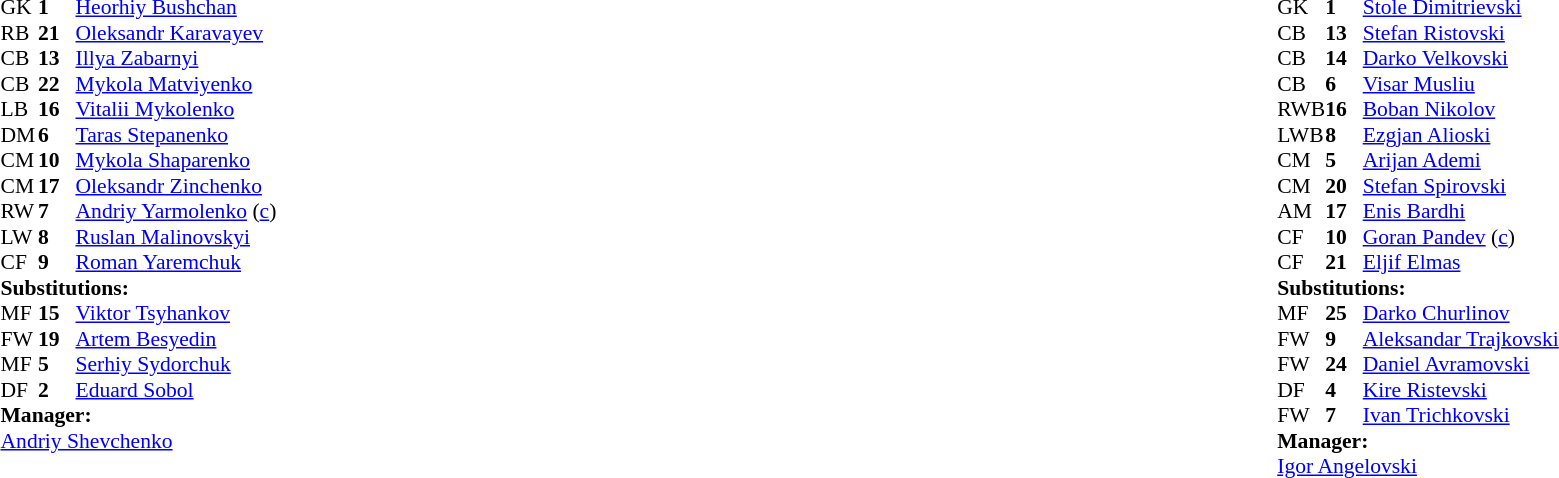<table width="100%">
<tr>
<td valign="top" width="40%"><br><table style="font-size:90%" cellspacing="0" cellpadding="0">
<tr>
<th width=25></th>
<th width=25></th>
</tr>
<tr>
<td>GK</td>
<td><strong>1</strong></td>
<td><a href='#'>Heorhiy Bushchan</a></td>
</tr>
<tr>
<td>RB</td>
<td><strong>21</strong></td>
<td><a href='#'>Oleksandr Karavayev</a></td>
</tr>
<tr>
<td>CB</td>
<td><strong>13</strong></td>
<td><a href='#'>Illya Zabarnyi</a></td>
</tr>
<tr>
<td>CB</td>
<td><strong>22</strong></td>
<td><a href='#'>Mykola Matviyenko</a></td>
</tr>
<tr>
<td>LB</td>
<td><strong>16</strong></td>
<td><a href='#'>Vitalii Mykolenko</a></td>
</tr>
<tr>
<td>DM</td>
<td><strong>6</strong></td>
<td><a href='#'>Taras Stepanenko</a></td>
</tr>
<tr>
<td>CM</td>
<td><strong>10</strong></td>
<td><a href='#'>Mykola Shaparenko</a></td>
<td></td>
<td></td>
</tr>
<tr>
<td>CM</td>
<td><strong>17</strong></td>
<td><a href='#'>Oleksandr Zinchenko</a></td>
</tr>
<tr>
<td>RW</td>
<td><strong>7</strong></td>
<td><a href='#'>Andriy Yarmolenko</a> (<a href='#'>c</a>)</td>
<td></td>
<td></td>
</tr>
<tr>
<td>LW</td>
<td><strong>8</strong></td>
<td><a href='#'>Ruslan Malinovskyi</a></td>
<td></td>
<td></td>
</tr>
<tr>
<td>CF</td>
<td><strong>9</strong></td>
<td><a href='#'>Roman Yaremchuk</a></td>
<td></td>
<td></td>
</tr>
<tr>
<td colspan=3><strong>Substitutions:</strong></td>
</tr>
<tr>
<td>MF</td>
<td><strong>15</strong></td>
<td><a href='#'>Viktor Tsyhankov</a></td>
<td></td>
<td></td>
</tr>
<tr>
<td>FW</td>
<td><strong>19</strong></td>
<td><a href='#'>Artem Besyedin</a></td>
<td></td>
<td></td>
</tr>
<tr>
<td>MF</td>
<td><strong>5</strong></td>
<td><a href='#'>Serhiy Sydorchuk</a></td>
<td></td>
<td></td>
</tr>
<tr>
<td>DF</td>
<td><strong>2</strong></td>
<td><a href='#'>Eduard Sobol</a></td>
<td></td>
<td></td>
</tr>
<tr>
<td colspan=3><strong>Manager:</strong></td>
</tr>
<tr>
<td colspan=3><a href='#'>Andriy Shevchenko</a></td>
</tr>
</table>
</td>
<td valign="top"></td>
<td valign="top" width="50%"><br><table style="font-size:90%; margin:auto" cellspacing="0" cellpadding="0">
<tr>
<th width=25></th>
<th width=25></th>
</tr>
<tr>
<td>GK</td>
<td><strong>1</strong></td>
<td><a href='#'>Stole Dimitrievski</a></td>
</tr>
<tr>
<td>CB</td>
<td><strong>13</strong></td>
<td><a href='#'>Stefan Ristovski</a></td>
</tr>
<tr>
<td>CB</td>
<td><strong>14</strong></td>
<td><a href='#'>Darko Velkovski</a></td>
<td></td>
<td></td>
</tr>
<tr>
<td>CB</td>
<td><strong>6</strong></td>
<td><a href='#'>Visar Musliu</a></td>
</tr>
<tr>
<td>RWB</td>
<td><strong>16</strong></td>
<td><a href='#'>Boban Nikolov</a></td>
<td></td>
<td></td>
</tr>
<tr>
<td>LWB</td>
<td><strong>8</strong></td>
<td><a href='#'>Ezgjan Alioski</a></td>
</tr>
<tr>
<td>CM</td>
<td><strong>5</strong></td>
<td><a href='#'>Arijan Ademi</a></td>
<td></td>
<td></td>
</tr>
<tr>
<td>CM</td>
<td><strong>20</strong></td>
<td><a href='#'>Stefan Spirovski</a></td>
<td></td>
<td></td>
</tr>
<tr>
<td>AM</td>
<td><strong>17</strong></td>
<td><a href='#'>Enis Bardhi</a></td>
<td></td>
<td></td>
</tr>
<tr>
<td>CF</td>
<td><strong>10</strong></td>
<td><a href='#'>Goran Pandev</a> (<a href='#'>c</a>)</td>
</tr>
<tr>
<td>CF</td>
<td><strong>21</strong></td>
<td><a href='#'>Eljif Elmas</a></td>
</tr>
<tr>
<td colspan=3><strong>Substitutions:</strong></td>
</tr>
<tr>
<td>MF</td>
<td><strong>25</strong></td>
<td><a href='#'>Darko Churlinov</a></td>
<td></td>
<td></td>
</tr>
<tr>
<td>FW</td>
<td><strong>9</strong></td>
<td><a href='#'>Aleksandar Trajkovski</a></td>
<td></td>
<td></td>
</tr>
<tr>
<td>FW</td>
<td><strong>24</strong></td>
<td><a href='#'>Daniel Avramovski</a></td>
<td></td>
<td></td>
</tr>
<tr>
<td>DF</td>
<td><strong>4</strong></td>
<td><a href='#'>Kire Ristevski</a></td>
<td></td>
<td></td>
</tr>
<tr>
<td>FW</td>
<td><strong>7</strong></td>
<td><a href='#'>Ivan Trichkovski</a></td>
<td></td>
<td></td>
</tr>
<tr>
<td colspan=3><strong>Manager:</strong></td>
</tr>
<tr>
<td colspan=3><a href='#'>Igor Angelovski</a></td>
</tr>
</table>
</td>
</tr>
</table>
